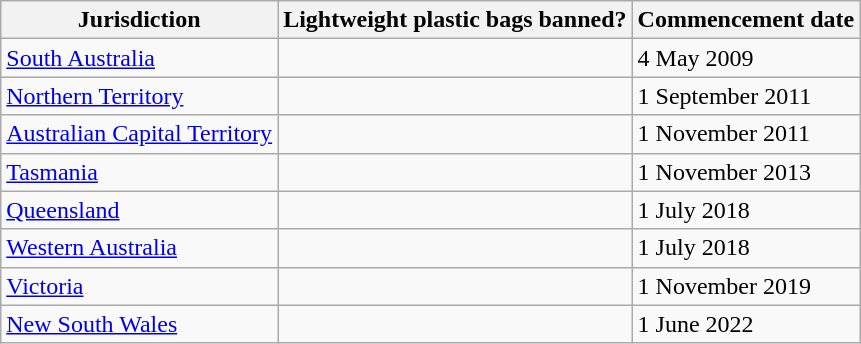<table class="wikitable sortable">
<tr>
<th>Jurisdiction</th>
<th>Lightweight plastic bags banned?</th>
<th data-sort-type="date">Commencement date</th>
</tr>
<tr>
<td><a href='#'>South Australia</a></td>
<td></td>
<td>4 May 2009</td>
</tr>
<tr>
<td><a href='#'>Northern Territory</a></td>
<td></td>
<td>1 September 2011</td>
</tr>
<tr>
<td><a href='#'>Australian Capital Territory</a></td>
<td></td>
<td>1 November 2011</td>
</tr>
<tr>
<td><a href='#'>Tasmania</a></td>
<td></td>
<td>1 November 2013</td>
</tr>
<tr>
<td><a href='#'>Queensland</a></td>
<td></td>
<td>1 July 2018</td>
</tr>
<tr>
<td><a href='#'>Western Australia</a></td>
<td></td>
<td>1 July 2018</td>
</tr>
<tr>
<td><a href='#'>Victoria</a></td>
<td></td>
<td>1 November 2019</td>
</tr>
<tr>
<td><a href='#'>New South Wales</a></td>
<td></td>
<td>1 June 2022</td>
</tr>
</table>
